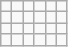<table class="wikitable letters-violet">
<tr>
<td></td>
<td></td>
<td></td>
<td></td>
<td></td>
<td></td>
</tr>
<tr>
<td></td>
<td></td>
<td></td>
<td></td>
<td></td>
<td></td>
</tr>
<tr>
<td></td>
<td></td>
<td></td>
<td></td>
<td></td>
<td></td>
</tr>
<tr>
<td></td>
<td></td>
<td></td>
<td></td>
<td></td>
<td></td>
</tr>
</table>
